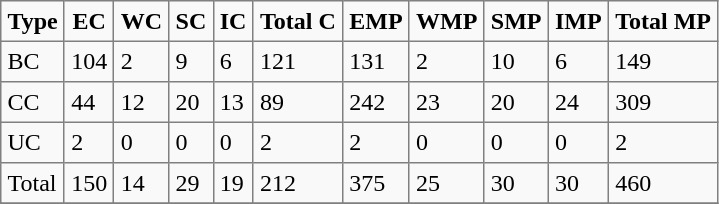<table border="1" cellpadding="4" cellspacing="0" border=" 1px #aaa solid" style="margin: 1em 1em 1em 0; background: #f9f9f9; border-collapse: collapse">
<tr>
<th>Type</th>
<th>EC</th>
<th>WC</th>
<th>SC</th>
<th>IC</th>
<th>Total C</th>
<th>EMP</th>
<th>WMP</th>
<th>SMP</th>
<th>IMP</th>
<th>Total MP</th>
</tr>
<tr>
<td>BC</td>
<td>104</td>
<td>2</td>
<td>9</td>
<td>6</td>
<td>121</td>
<td>131</td>
<td>2</td>
<td>10</td>
<td>6</td>
<td>149</td>
</tr>
<tr>
<td>CC</td>
<td>44</td>
<td>12</td>
<td>20</td>
<td>13</td>
<td>89</td>
<td>242</td>
<td>23</td>
<td>20</td>
<td>24</td>
<td>309</td>
</tr>
<tr>
<td>UC</td>
<td>2</td>
<td>0</td>
<td>0</td>
<td>0</td>
<td>2</td>
<td>2</td>
<td>0</td>
<td>0</td>
<td>0</td>
<td>2</td>
</tr>
<tr>
<td>Total</td>
<td>150</td>
<td>14</td>
<td>29</td>
<td>19</td>
<td>212</td>
<td>375</td>
<td>25</td>
<td>30</td>
<td>30</td>
<td>460</td>
</tr>
<tr>
</tr>
</table>
